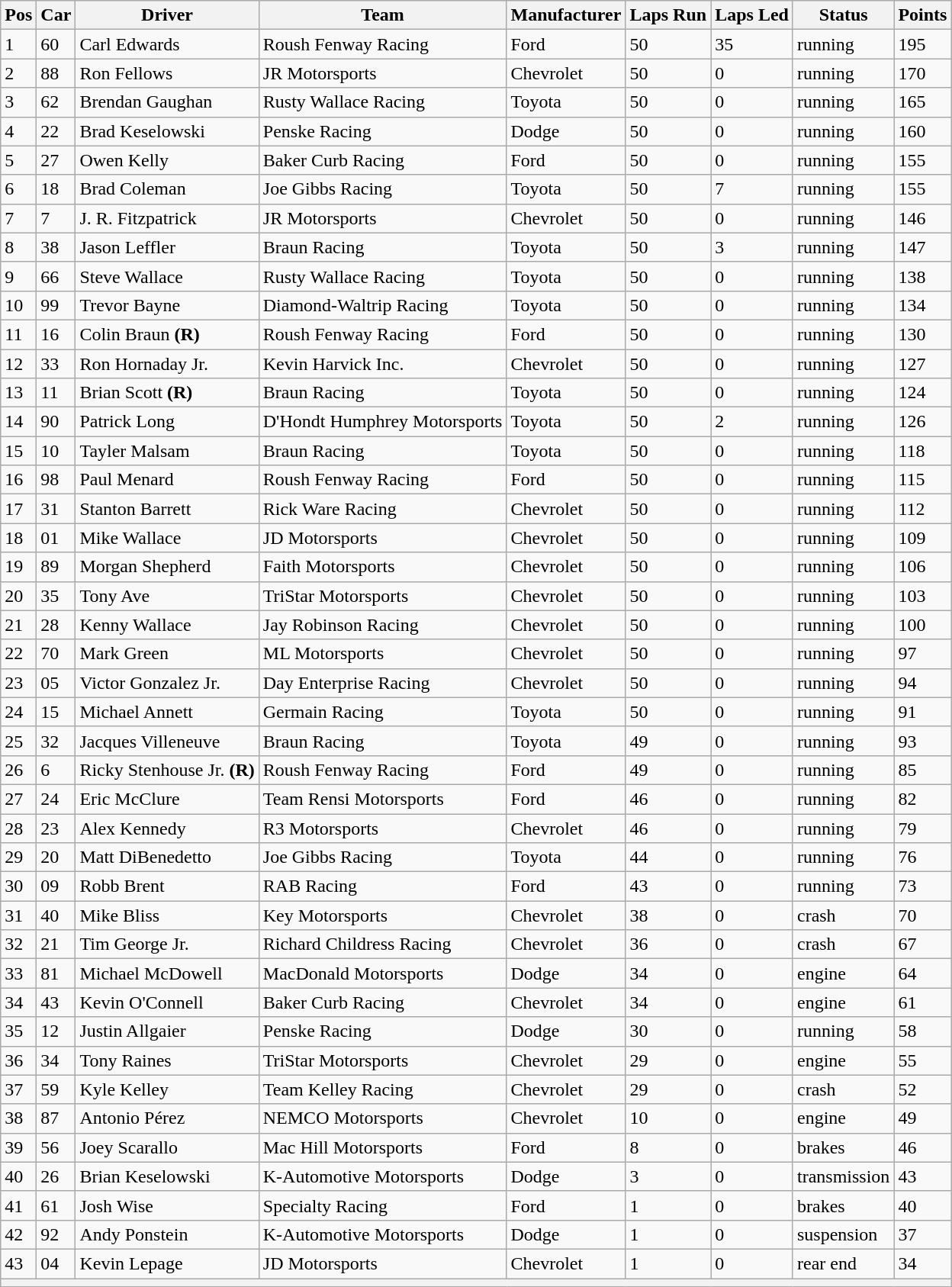<table class="sortable wikitable" border="1">
<tr>
<th>Pos</th>
<th>Car</th>
<th>Driver</th>
<th>Team</th>
<th>Manufacturer</th>
<th>Laps Run</th>
<th>Laps Led</th>
<th>Status</th>
<th>Points</th>
</tr>
<tr>
<td>1</td>
<td>60</td>
<td>Carl Edwards</td>
<td>Roush Fenway Racing</td>
<td>Ford</td>
<td>50</td>
<td>35</td>
<td>running</td>
<td>195</td>
</tr>
<tr>
<td>2</td>
<td>88</td>
<td>Ron Fellows</td>
<td>JR Motorsports</td>
<td>Chevrolet</td>
<td>50</td>
<td>0</td>
<td>running</td>
<td>170</td>
</tr>
<tr>
<td>3</td>
<td>62</td>
<td>Brendan Gaughan</td>
<td>Rusty Wallace Racing</td>
<td>Toyota</td>
<td>50</td>
<td>0</td>
<td>running</td>
<td>165</td>
</tr>
<tr>
<td>4</td>
<td>22</td>
<td>Brad Keselowski</td>
<td>Penske Racing</td>
<td>Dodge</td>
<td>50</td>
<td>0</td>
<td>running</td>
<td>160</td>
</tr>
<tr>
<td>5</td>
<td>27</td>
<td>Owen Kelly</td>
<td>Baker Curb Racing</td>
<td>Ford</td>
<td>50</td>
<td>0</td>
<td>running</td>
<td>155</td>
</tr>
<tr>
<td>6</td>
<td>18</td>
<td>Brad Coleman</td>
<td>Joe Gibbs Racing</td>
<td>Toyota</td>
<td>50</td>
<td>7</td>
<td>running</td>
<td>155</td>
</tr>
<tr>
<td>7</td>
<td>7</td>
<td>J. R. Fitzpatrick</td>
<td>JR Motorsports</td>
<td>Chevrolet</td>
<td>50</td>
<td>0</td>
<td>running</td>
<td>146</td>
</tr>
<tr>
<td>8</td>
<td>38</td>
<td>Jason Leffler</td>
<td>Braun Racing</td>
<td>Toyota</td>
<td>50</td>
<td>3</td>
<td>running</td>
<td>147</td>
</tr>
<tr>
<td>9</td>
<td>66</td>
<td>Steve Wallace</td>
<td>Rusty Wallace Racing</td>
<td>Toyota</td>
<td>50</td>
<td>0</td>
<td>running</td>
<td>138</td>
</tr>
<tr>
<td>10</td>
<td>99</td>
<td>Trevor Bayne</td>
<td>Diamond-Waltrip Racing</td>
<td>Toyota</td>
<td>50</td>
<td>0</td>
<td>running</td>
<td>134</td>
</tr>
<tr>
<td>11</td>
<td>16</td>
<td>Colin Braun <strong>(R)</strong></td>
<td>Roush Fenway Racing</td>
<td>Ford</td>
<td>50</td>
<td>0</td>
<td>running</td>
<td>130</td>
</tr>
<tr>
<td>12</td>
<td>33</td>
<td>Ron Hornaday Jr.</td>
<td>Kevin Harvick Inc.</td>
<td>Chevrolet</td>
<td>50</td>
<td>0</td>
<td>running</td>
<td>127</td>
</tr>
<tr>
<td>13</td>
<td>11</td>
<td>Brian Scott <strong>(R)</strong></td>
<td>Braun Racing</td>
<td>Toyota</td>
<td>50</td>
<td>0</td>
<td>running</td>
<td>124</td>
</tr>
<tr>
<td>14</td>
<td>90</td>
<td>Patrick Long</td>
<td>D'Hondt Humphrey Motorsports</td>
<td>Toyota</td>
<td>50</td>
<td>2</td>
<td>running</td>
<td>126</td>
</tr>
<tr>
<td>15</td>
<td>10</td>
<td>Tayler Malsam</td>
<td>Braun Racing</td>
<td>Toyota</td>
<td>50</td>
<td>0</td>
<td>running</td>
<td>118</td>
</tr>
<tr>
<td>16</td>
<td>98</td>
<td>Paul Menard</td>
<td>Roush Fenway Racing</td>
<td>Ford</td>
<td>50</td>
<td>0</td>
<td>running</td>
<td>115</td>
</tr>
<tr>
<td>17</td>
<td>31</td>
<td>Stanton Barrett</td>
<td>Rick Ware Racing</td>
<td>Chevrolet</td>
<td>50</td>
<td>0</td>
<td>running</td>
<td>112</td>
</tr>
<tr>
<td>18</td>
<td>01</td>
<td>Mike Wallace</td>
<td>JD Motorsports</td>
<td>Chevrolet</td>
<td>50</td>
<td>0</td>
<td>running</td>
<td>109</td>
</tr>
<tr>
<td>19</td>
<td>89</td>
<td>Morgan Shepherd</td>
<td>Faith Motorsports</td>
<td>Chevrolet</td>
<td>50</td>
<td>0</td>
<td>running</td>
<td>106</td>
</tr>
<tr>
<td>20</td>
<td>35</td>
<td>Tony Ave</td>
<td>TriStar Motorsports</td>
<td>Chevrolet</td>
<td>50</td>
<td>0</td>
<td>running</td>
<td>103</td>
</tr>
<tr>
<td>21</td>
<td>28</td>
<td>Kenny Wallace</td>
<td>Jay Robinson Racing</td>
<td>Chevrolet</td>
<td>50</td>
<td>0</td>
<td>running</td>
<td>100</td>
</tr>
<tr>
<td>22</td>
<td>70</td>
<td>Mark Green</td>
<td>ML Motorsports</td>
<td>Chevrolet</td>
<td>50</td>
<td>0</td>
<td>running</td>
<td>97</td>
</tr>
<tr>
<td>23</td>
<td>05</td>
<td>Victor Gonzalez Jr.</td>
<td>Day Enterprise Racing</td>
<td>Chevrolet</td>
<td>50</td>
<td>0</td>
<td>running</td>
<td>94</td>
</tr>
<tr>
<td>24</td>
<td>15</td>
<td>Michael Annett</td>
<td>Germain Racing</td>
<td>Toyota</td>
<td>50</td>
<td>0</td>
<td>running</td>
<td>91</td>
</tr>
<tr>
<td>25</td>
<td>32</td>
<td>Jacques Villeneuve</td>
<td>Braun Racing</td>
<td>Toyota</td>
<td>49</td>
<td>0</td>
<td>running</td>
<td>93</td>
</tr>
<tr>
<td>26</td>
<td>6</td>
<td>Ricky Stenhouse Jr. <strong>(R)</strong></td>
<td>Roush Fenway Racing</td>
<td>Ford</td>
<td>49</td>
<td>0</td>
<td>running</td>
<td>85</td>
</tr>
<tr>
<td>27</td>
<td>24</td>
<td>Eric McClure</td>
<td>Team Rensi Motorsports</td>
<td>Ford</td>
<td>46</td>
<td>0</td>
<td>running</td>
<td>82</td>
</tr>
<tr>
<td>28</td>
<td>23</td>
<td>Alex Kennedy</td>
<td>R3 Motorsports</td>
<td>Chevrolet</td>
<td>46</td>
<td>0</td>
<td>running</td>
<td>79</td>
</tr>
<tr>
<td>29</td>
<td>20</td>
<td>Matt DiBenedetto</td>
<td>Joe Gibbs Racing</td>
<td>Toyota</td>
<td>44</td>
<td>0</td>
<td>running</td>
<td>76</td>
</tr>
<tr>
<td>30</td>
<td>09</td>
<td>Robb Brent</td>
<td>RAB Racing</td>
<td>Ford</td>
<td>43</td>
<td>0</td>
<td>running</td>
<td>73</td>
</tr>
<tr>
<td>31</td>
<td>40</td>
<td>Mike Bliss</td>
<td>Key Motorsports</td>
<td>Chevrolet</td>
<td>38</td>
<td>0</td>
<td>crash</td>
<td>70</td>
</tr>
<tr>
<td>32</td>
<td>21</td>
<td>Tim George Jr.</td>
<td>Richard Childress Racing</td>
<td>Chevrolet</td>
<td>36</td>
<td>0</td>
<td>crash</td>
<td>67</td>
</tr>
<tr>
<td>33</td>
<td>81</td>
<td>Michael McDowell</td>
<td>MacDonald Motorsports</td>
<td>Dodge</td>
<td>34</td>
<td>0</td>
<td>engine</td>
<td>64</td>
</tr>
<tr>
<td>34</td>
<td>43</td>
<td>Kevin O'Connell</td>
<td>Baker Curb Racing</td>
<td>Chevrolet</td>
<td>34</td>
<td>0</td>
<td>engine</td>
<td>61</td>
</tr>
<tr>
<td>35</td>
<td>12</td>
<td>Justin Allgaier</td>
<td>Penske Racing</td>
<td>Dodge</td>
<td>30</td>
<td>0</td>
<td>running</td>
<td>58</td>
</tr>
<tr>
<td>36</td>
<td>34</td>
<td>Tony Raines</td>
<td>TriStar Motorsports</td>
<td>Chevrolet</td>
<td>29</td>
<td>0</td>
<td>engine</td>
<td>55</td>
</tr>
<tr>
<td>37</td>
<td>59</td>
<td>Kyle Kelley</td>
<td>Team Kelley Racing</td>
<td>Chevrolet</td>
<td>29</td>
<td>0</td>
<td>crash</td>
<td>52</td>
</tr>
<tr>
<td>38</td>
<td>87</td>
<td>Antonio Pérez</td>
<td>NEMCO Motorsports</td>
<td>Chevrolet</td>
<td>10</td>
<td>0</td>
<td>engine</td>
<td>49</td>
</tr>
<tr>
<td>39</td>
<td>56</td>
<td>Joey Scarallo</td>
<td>Mac Hill Motorsports</td>
<td>Ford</td>
<td>8</td>
<td>0</td>
<td>brakes</td>
<td>46</td>
</tr>
<tr>
<td>40</td>
<td>26</td>
<td>Brian Keselowski</td>
<td>K-Automotive Motorsports</td>
<td>Dodge</td>
<td>3</td>
<td>0</td>
<td>transmission</td>
<td>43</td>
</tr>
<tr>
<td>41</td>
<td>61</td>
<td>Josh Wise</td>
<td>Specialty Racing</td>
<td>Ford</td>
<td>1</td>
<td>0</td>
<td>brakes</td>
<td>40</td>
</tr>
<tr>
<td>42</td>
<td>92</td>
<td>Andy Ponstein</td>
<td>K-Automotive Motorsports</td>
<td>Dodge</td>
<td>1</td>
<td>0</td>
<td>suspension</td>
<td>37</td>
</tr>
<tr>
<td>43</td>
<td>04</td>
<td>Kevin Lepage</td>
<td>JD Motorsports</td>
<td>Chevrolet</td>
<td>1</td>
<td>0</td>
<td>rear end</td>
<td>34</td>
</tr>
<tr>
<th colspan="9"></th>
</tr>
</table>
